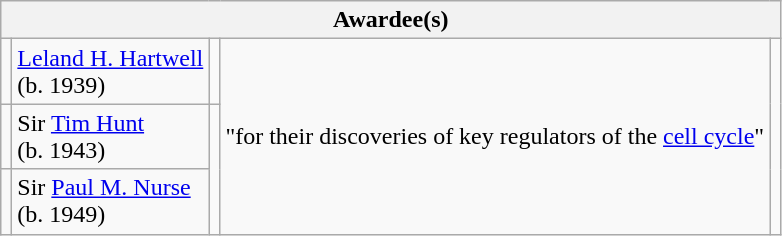<table class="wikitable">
<tr>
<th colspan="5">Awardee(s)</th>
</tr>
<tr>
<td></td>
<td><a href='#'>Leland H. Hartwell</a><br>(b. 1939)</td>
<td></td>
<td rowspan="3">"for their discoveries of key regulators of the <a href='#'>cell cycle</a>"</td>
<td rowspan="3"></td>
</tr>
<tr>
<td></td>
<td>Sir <a href='#'>Tim Hunt</a><br>(b. 1943)</td>
<td rowspan="2"></td>
</tr>
<tr>
<td></td>
<td>Sir <a href='#'>Paul M. Nurse</a><br>(b. 1949)</td>
</tr>
</table>
